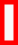<table class="wikitable" style="border: 3px solid red">
<tr>
<td><br></td>
</tr>
</table>
